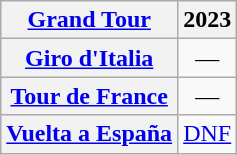<table class="wikitable plainrowheaders">
<tr>
<th scope="col"><a href='#'>Grand Tour</a></th>
<th scope="col">2023</th>
</tr>
<tr style="text-align:center;">
<th scope="row"> <a href='#'>Giro d'Italia</a></th>
<td>—</td>
</tr>
<tr style="text-align:center;">
<th scope="row"> <a href='#'>Tour de France</a></th>
<td>—</td>
</tr>
<tr style="text-align:center;">
<th scope="row"> <a href='#'>Vuelta a España</a></th>
<td><a href='#'>DNF</a></td>
</tr>
</table>
